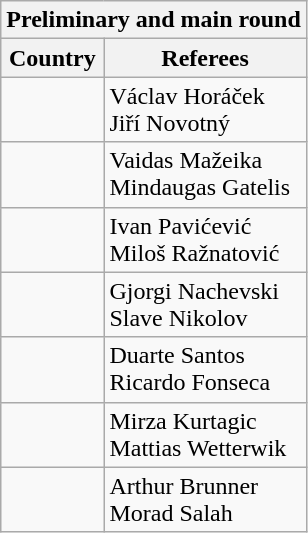<table class="wikitable">
<tr>
<th colspan="3">Preliminary and main round</th>
</tr>
<tr>
<th>Country</th>
<th>Referees</th>
</tr>
<tr>
<td></td>
<td>Václav Horáček<br>Jiří Novotný</td>
</tr>
<tr>
<td></td>
<td>Vaidas Mažeika<br>Mindaugas Gatelis</td>
</tr>
<tr>
<td></td>
<td>Ivan Pavićević<br>Miloš Ražnatović</td>
</tr>
<tr>
<td></td>
<td>Gjorgi Nachevski<br>Slave Nikolov</td>
</tr>
<tr>
<td></td>
<td>Duarte Santos<br>Ricardo Fonseca</td>
</tr>
<tr>
<td></td>
<td>Mirza Kurtagic<br>Mattias Wetterwik</td>
</tr>
<tr>
<td></td>
<td>Arthur Brunner<br>Morad Salah</td>
</tr>
</table>
